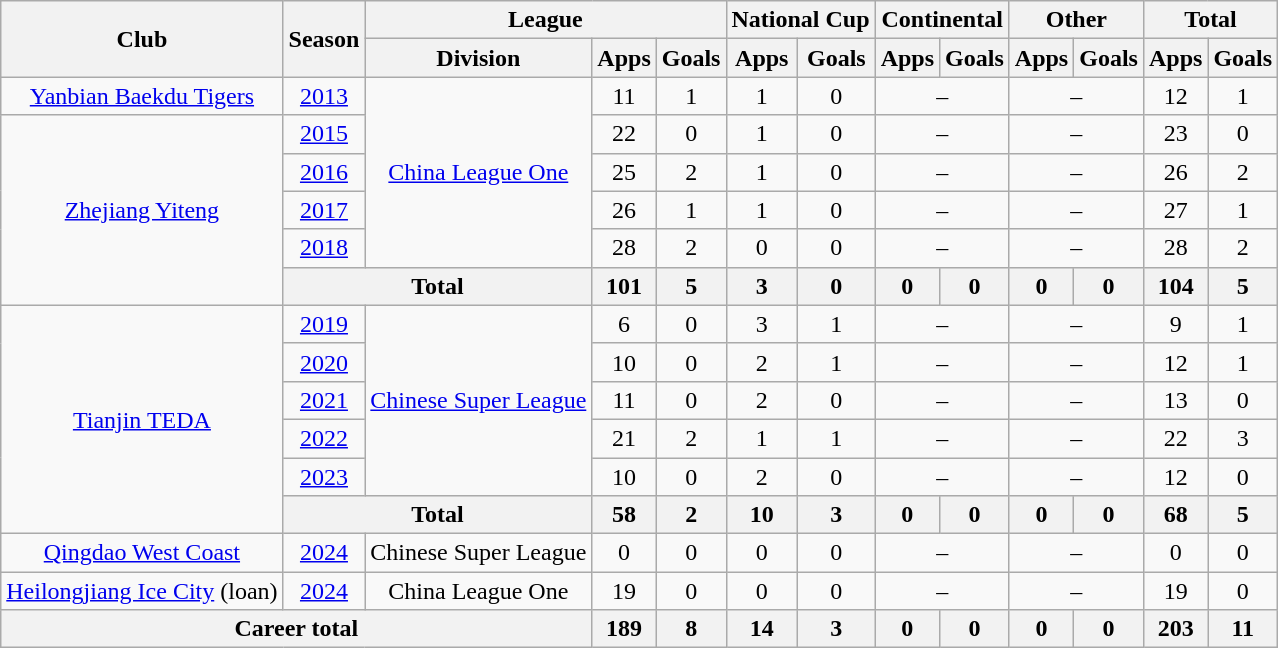<table class="wikitable" style="text-align: center">
<tr>
<th rowspan="2">Club</th>
<th rowspan="2">Season</th>
<th colspan="3">League</th>
<th colspan="2">National Cup</th>
<th colspan="2">Continental</th>
<th colspan="2">Other</th>
<th colspan="2">Total</th>
</tr>
<tr>
<th>Division</th>
<th>Apps</th>
<th>Goals</th>
<th>Apps</th>
<th>Goals</th>
<th>Apps</th>
<th>Goals</th>
<th>Apps</th>
<th>Goals</th>
<th>Apps</th>
<th>Goals</th>
</tr>
<tr>
<td><a href='#'>Yanbian Baekdu Tigers</a></td>
<td><a href='#'>2013</a></td>
<td rowspan="5"><a href='#'>China League One</a></td>
<td>11</td>
<td>1</td>
<td>1</td>
<td>0</td>
<td colspan="2">–</td>
<td colspan="2">–</td>
<td>12</td>
<td>1</td>
</tr>
<tr>
<td rowspan="5"><a href='#'>Zhejiang Yiteng</a></td>
<td><a href='#'>2015</a></td>
<td>22</td>
<td>0</td>
<td>1</td>
<td>0</td>
<td colspan="2">–</td>
<td colspan="2">–</td>
<td>23</td>
<td>0</td>
</tr>
<tr>
<td><a href='#'>2016</a></td>
<td>25</td>
<td>2</td>
<td>1</td>
<td>0</td>
<td colspan="2">–</td>
<td colspan="2">–</td>
<td>26</td>
<td>2</td>
</tr>
<tr>
<td><a href='#'>2017</a></td>
<td>26</td>
<td>1</td>
<td>1</td>
<td>0</td>
<td colspan="2">–</td>
<td colspan="2">–</td>
<td>27</td>
<td>1</td>
</tr>
<tr>
<td><a href='#'>2018</a></td>
<td>28</td>
<td>2</td>
<td>0</td>
<td>0</td>
<td colspan="2">–</td>
<td colspan="2">–</td>
<td>28</td>
<td>2</td>
</tr>
<tr>
<th colspan=2>Total</th>
<th>101</th>
<th>5</th>
<th>3</th>
<th>0</th>
<th>0</th>
<th>0</th>
<th>0</th>
<th>0</th>
<th>104</th>
<th>5</th>
</tr>
<tr>
<td rowspan=6><a href='#'>Tianjin TEDA</a></td>
<td><a href='#'>2019</a></td>
<td rowspan=5><a href='#'>Chinese Super League</a></td>
<td>6</td>
<td>0</td>
<td>3</td>
<td>1</td>
<td colspan="2">–</td>
<td colspan="2">–</td>
<td>9</td>
<td>1</td>
</tr>
<tr>
<td><a href='#'>2020</a></td>
<td>10</td>
<td>0</td>
<td>2</td>
<td>1</td>
<td colspan="2">–</td>
<td colspan="2">–</td>
<td>12</td>
<td>1</td>
</tr>
<tr>
<td><a href='#'>2021</a></td>
<td>11</td>
<td>0</td>
<td>2</td>
<td>0</td>
<td colspan="2">–</td>
<td colspan="2">–</td>
<td>13</td>
<td>0</td>
</tr>
<tr>
<td><a href='#'>2022</a></td>
<td>21</td>
<td>2</td>
<td>1</td>
<td>1</td>
<td colspan="2">–</td>
<td colspan="2">–</td>
<td>22</td>
<td>3</td>
</tr>
<tr>
<td><a href='#'>2023</a></td>
<td>10</td>
<td>0</td>
<td>2</td>
<td>0</td>
<td colspan="2">–</td>
<td colspan="2">–</td>
<td>12</td>
<td>0</td>
</tr>
<tr>
<th colspan=2>Total</th>
<th>58</th>
<th>2</th>
<th>10</th>
<th>3</th>
<th>0</th>
<th>0</th>
<th>0</th>
<th>0</th>
<th>68</th>
<th>5</th>
</tr>
<tr>
<td><a href='#'>Qingdao West Coast</a></td>
<td><a href='#'>2024</a></td>
<td>Chinese Super League</td>
<td>0</td>
<td>0</td>
<td>0</td>
<td>0</td>
<td colspan="2">–</td>
<td colspan="2">–</td>
<td>0</td>
<td>0</td>
</tr>
<tr>
<td><a href='#'>Heilongjiang Ice City</a> (loan)</td>
<td><a href='#'>2024</a></td>
<td>China League One</td>
<td>19</td>
<td>0</td>
<td>0</td>
<td>0</td>
<td colspan="2">–</td>
<td colspan="2">–</td>
<td>19</td>
<td>0</td>
</tr>
<tr>
<th colspan=3>Career total</th>
<th>189</th>
<th>8</th>
<th>14</th>
<th>3</th>
<th>0</th>
<th>0</th>
<th>0</th>
<th>0</th>
<th>203</th>
<th>11</th>
</tr>
</table>
